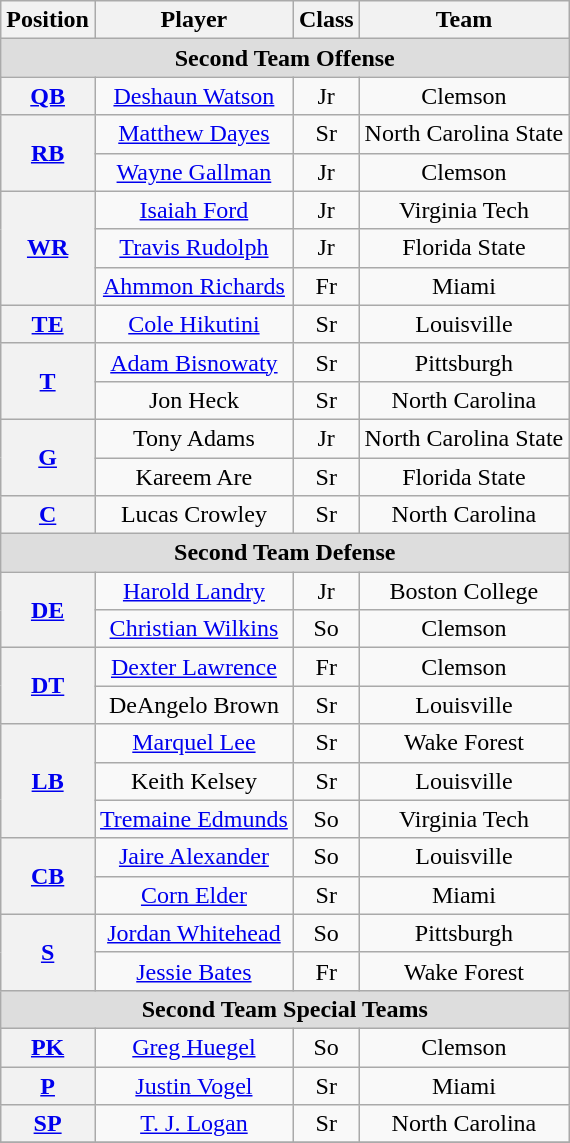<table class="wikitable">
<tr>
<th>Position</th>
<th>Player</th>
<th>Class</th>
<th>Team</th>
</tr>
<tr>
<td colspan="4" style="text-align:center; background:#ddd;"><strong>Second Team Offense</strong></td>
</tr>
<tr style="text-align:center;">
<th rowspan="1"><a href='#'>QB</a></th>
<td><a href='#'>Deshaun Watson</a></td>
<td>Jr</td>
<td>Clemson</td>
</tr>
<tr style="text-align:center;">
<th rowspan="2"><a href='#'>RB</a></th>
<td><a href='#'>Matthew Dayes</a></td>
<td>Sr</td>
<td>North Carolina State</td>
</tr>
<tr style="text-align:center;">
<td><a href='#'>Wayne Gallman</a></td>
<td>Jr</td>
<td>Clemson</td>
</tr>
<tr style="text-align:center;">
<th rowspan="3"><a href='#'>WR</a></th>
<td><a href='#'>Isaiah Ford</a></td>
<td>Jr</td>
<td>Virginia Tech</td>
</tr>
<tr style="text-align:center;">
<td><a href='#'>Travis Rudolph</a></td>
<td>Jr</td>
<td>Florida State</td>
</tr>
<tr style="text-align:center;">
<td><a href='#'>Ahmmon Richards</a></td>
<td>Fr</td>
<td>Miami</td>
</tr>
<tr style="text-align:center;">
<th rowspan="1"><a href='#'>TE</a></th>
<td><a href='#'>Cole Hikutini</a></td>
<td>Sr</td>
<td>Louisville</td>
</tr>
<tr style="text-align:center;">
<th rowspan="2"><a href='#'>T</a></th>
<td><a href='#'>Adam Bisnowaty</a></td>
<td>Sr</td>
<td>Pittsburgh</td>
</tr>
<tr style="text-align:center;">
<td>Jon Heck</td>
<td>Sr</td>
<td>North Carolina</td>
</tr>
<tr style="text-align:center;">
<th rowspan="2"><a href='#'>G</a></th>
<td>Tony Adams</td>
<td>Jr</td>
<td>North Carolina State</td>
</tr>
<tr style="text-align:center;">
<td>Kareem Are</td>
<td>Sr</td>
<td>Florida State</td>
</tr>
<tr style="text-align:center;">
<th rowspan="1"><a href='#'>C</a></th>
<td>Lucas Crowley</td>
<td>Sr</td>
<td>North Carolina</td>
</tr>
<tr style="text-align:center;">
<td colspan="4" style="text-align:center; background:#ddd;"><strong>Second Team Defense</strong></td>
</tr>
<tr style="text-align:center;">
<th rowspan="2"><a href='#'>DE</a></th>
<td><a href='#'>Harold Landry</a></td>
<td>Jr</td>
<td>Boston College</td>
</tr>
<tr style="text-align:center;">
<td><a href='#'>Christian Wilkins</a></td>
<td>So</td>
<td>Clemson</td>
</tr>
<tr style="text-align:center;">
<th rowspan="2"><a href='#'>DT</a></th>
<td><a href='#'>Dexter Lawrence</a></td>
<td>Fr</td>
<td>Clemson</td>
</tr>
<tr style="text-align:center;">
<td>DeAngelo Brown</td>
<td>Sr</td>
<td>Louisville</td>
</tr>
<tr style="text-align:center;">
<th rowspan="3"><a href='#'>LB</a></th>
<td><a href='#'>Marquel Lee</a></td>
<td>Sr</td>
<td>Wake Forest</td>
</tr>
<tr style="text-align:center;">
<td>Keith Kelsey</td>
<td>Sr</td>
<td>Louisville</td>
</tr>
<tr style="text-align:center;">
<td><a href='#'>Tremaine Edmunds</a></td>
<td>So</td>
<td>Virginia Tech</td>
</tr>
<tr style="text-align:center;">
<th rowspan="2"><a href='#'>CB</a></th>
<td><a href='#'>Jaire Alexander</a></td>
<td>So</td>
<td>Louisville</td>
</tr>
<tr style="text-align:center;">
<td><a href='#'>Corn Elder</a></td>
<td>Sr</td>
<td>Miami</td>
</tr>
<tr style="text-align:center;">
<th rowspan="2"><a href='#'>S</a></th>
<td><a href='#'>Jordan Whitehead</a></td>
<td>So</td>
<td>Pittsburgh</td>
</tr>
<tr style="text-align:center;">
<td><a href='#'>Jessie Bates</a></td>
<td>Fr</td>
<td>Wake Forest</td>
</tr>
<tr>
<td colspan="4" style="text-align:center; background:#ddd;"><strong>Second Team Special Teams</strong></td>
</tr>
<tr style="text-align:center;">
<th rowspan="1"><a href='#'>PK</a></th>
<td><a href='#'>Greg Huegel</a></td>
<td>So</td>
<td>Clemson</td>
</tr>
<tr style="text-align:center;">
<th rowspan="1"><a href='#'>P</a></th>
<td><a href='#'>Justin Vogel</a></td>
<td>Sr</td>
<td>Miami</td>
</tr>
<tr style="text-align:center;">
<th rowspan="1"><a href='#'>SP</a></th>
<td><a href='#'>T. J. Logan</a></td>
<td>Sr</td>
<td>North Carolina</td>
</tr>
<tr>
</tr>
</table>
